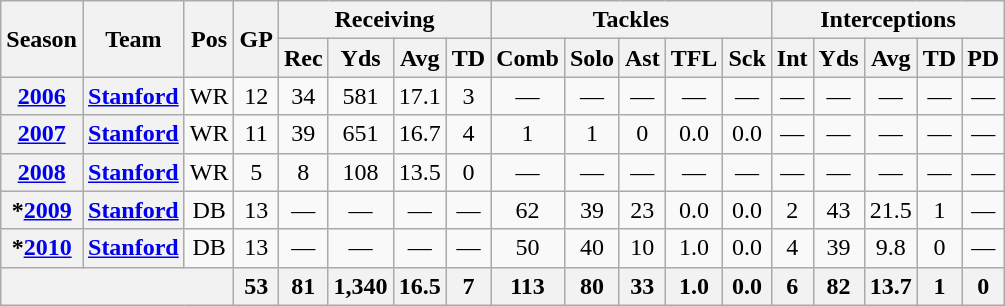<table class="wikitable" style="text-align:center;">
<tr>
<th rowspan="2">Season</th>
<th rowspan="2">Team</th>
<th rowspan="2">Pos</th>
<th rowspan="2">GP</th>
<th colspan="4">Receiving</th>
<th colspan="5">Tackles</th>
<th colspan="5">Interceptions</th>
</tr>
<tr>
<th>Rec</th>
<th>Yds</th>
<th>Avg</th>
<th>TD</th>
<th>Comb</th>
<th>Solo</th>
<th>Ast</th>
<th>TFL</th>
<th>Sck</th>
<th>Int</th>
<th>Yds</th>
<th>Avg</th>
<th>TD</th>
<th>PD</th>
</tr>
<tr>
<th><a href='#'>2006</a></th>
<th><a href='#'>Stanford</a></th>
<td>WR</td>
<td>12</td>
<td>34</td>
<td>581</td>
<td>17.1</td>
<td>3</td>
<td>—</td>
<td>—</td>
<td>—</td>
<td>—</td>
<td>—</td>
<td>—</td>
<td>—</td>
<td>—</td>
<td>—</td>
<td>—</td>
</tr>
<tr>
<th><a href='#'>2007</a></th>
<th><a href='#'>Stanford</a></th>
<td>WR</td>
<td>11</td>
<td>39</td>
<td>651</td>
<td>16.7</td>
<td>4</td>
<td>1</td>
<td>1</td>
<td>0</td>
<td>0.0</td>
<td>0.0</td>
<td>—</td>
<td>—</td>
<td>—</td>
<td>—</td>
<td>—</td>
</tr>
<tr>
<th><a href='#'>2008</a></th>
<th><a href='#'>Stanford</a></th>
<td>WR</td>
<td>5</td>
<td>8</td>
<td>108</td>
<td>13.5</td>
<td>0</td>
<td>—</td>
<td>—</td>
<td>—</td>
<td>—</td>
<td>—</td>
<td>—</td>
<td>—</td>
<td>—</td>
<td>—</td>
<td>—</td>
</tr>
<tr>
<th>*<a href='#'>2009</a></th>
<th><a href='#'>Stanford</a></th>
<td>DB</td>
<td>13</td>
<td>—</td>
<td>—</td>
<td>—</td>
<td>—</td>
<td>62</td>
<td>39</td>
<td>23</td>
<td>0.0</td>
<td>0.0</td>
<td>2</td>
<td>43</td>
<td>21.5</td>
<td>1</td>
<td>—</td>
</tr>
<tr>
<th>*<a href='#'>2010</a></th>
<th><a href='#'>Stanford</a></th>
<td>DB</td>
<td>13</td>
<td>—</td>
<td>—</td>
<td>—</td>
<td>—</td>
<td>50</td>
<td>40</td>
<td>10</td>
<td>1.0</td>
<td>0.0</td>
<td>4</td>
<td>39</td>
<td>9.8</td>
<td>0</td>
<td>—</td>
</tr>
<tr>
<th colspan="3"></th>
<th>53</th>
<th>81</th>
<th>1,340</th>
<th>16.5</th>
<th>7</th>
<th>113</th>
<th>80</th>
<th>33</th>
<th>1.0</th>
<th>0.0</th>
<th>6</th>
<th>82</th>
<th>13.7</th>
<th>1</th>
<th>0</th>
</tr>
</table>
